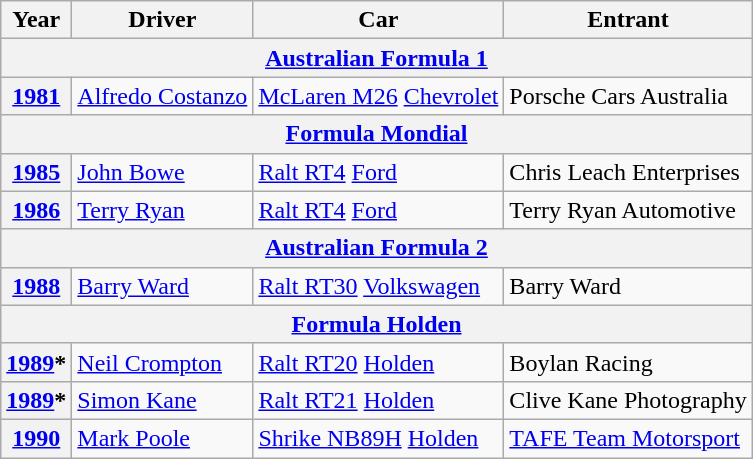<table class="wikitable">
<tr style="font-weight:bold">
<th>Year</th>
<th>Driver</th>
<th>Car</th>
<th>Entrant</th>
</tr>
<tr>
<th colspan=5><a href='#'>Australian Formula 1</a></th>
</tr>
<tr>
<th><a href='#'>1981</a></th>
<td><a href='#'>Alfredo Costanzo</a></td>
<td><a href='#'>McLaren M26</a> <a href='#'>Chevrolet</a></td>
<td>Porsche Cars Australia</td>
</tr>
<tr>
<th colspan=5><a href='#'>Formula Mondial</a></th>
</tr>
<tr>
<th><a href='#'>1985</a></th>
<td><a href='#'>John Bowe</a></td>
<td><a href='#'>Ralt RT4</a> <a href='#'>Ford</a></td>
<td>Chris Leach Enterprises</td>
</tr>
<tr>
<th><a href='#'>1986</a></th>
<td><a href='#'>Terry Ryan</a></td>
<td><a href='#'>Ralt RT4</a> <a href='#'>Ford</a></td>
<td>Terry Ryan Automotive</td>
</tr>
<tr>
<th colspan=5><a href='#'>Australian Formula 2</a></th>
</tr>
<tr>
<th><a href='#'>1988</a></th>
<td><a href='#'>Barry Ward</a></td>
<td><a href='#'>Ralt RT30</a> <a href='#'>Volkswagen</a></td>
<td>Barry Ward</td>
</tr>
<tr>
<th colspan=5><a href='#'>Formula Holden</a></th>
</tr>
<tr>
<th><a href='#'>1989</a>*</th>
<td><a href='#'>Neil Crompton</a></td>
<td><a href='#'>Ralt RT20</a> <a href='#'>Holden</a></td>
<td>Boylan Racing</td>
</tr>
<tr>
<th><a href='#'>1989</a>*</th>
<td><a href='#'>Simon Kane</a></td>
<td><a href='#'>Ralt RT21</a> <a href='#'>Holden</a></td>
<td>Clive Kane Photography</td>
</tr>
<tr>
<th><a href='#'>1990</a></th>
<td><a href='#'>Mark Poole</a></td>
<td><a href='#'>Shrike NB89H</a> <a href='#'>Holden</a></td>
<td><a href='#'>TAFE Team Motorsport</a></td>
</tr>
</table>
